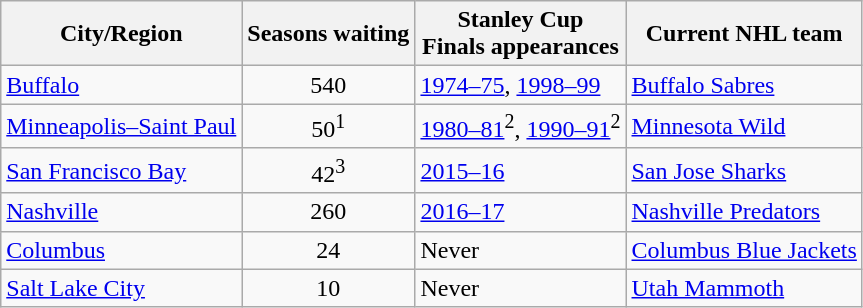<table class="wikitable sortable">
<tr>
<th>City/Region</th>
<th>Seasons waiting</th>
<th>Stanley Cup<br>Finals appearances</th>
<th>Current NHL team</th>
</tr>
<tr>
<td><a href='#'>Buffalo</a></td>
<td align="center">54<span>0</span></td>
<td><a href='#'>1974–75</a>, <a href='#'>1998–99</a></td>
<td><a href='#'>Buffalo Sabres</a></td>
</tr>
<tr>
<td><a href='#'>Minneapolis–Saint Paul</a></td>
<td align="center">50<sup>1</sup></td>
<td><a href='#'>1980–81</a><sup>2</sup>, <a href='#'>1990–91</a><sup>2</sup></td>
<td><a href='#'>Minnesota Wild</a></td>
</tr>
<tr>
<td><a href='#'>San Francisco Bay</a></td>
<td align="center">42<sup>3</sup></td>
<td><a href='#'>2015–16</a></td>
<td><a href='#'>San Jose Sharks</a></td>
</tr>
<tr>
<td><a href='#'>Nashville</a></td>
<td align="center">26<span>0</span></td>
<td><a href='#'>2016–17</a></td>
<td><a href='#'>Nashville Predators</a></td>
</tr>
<tr>
<td><a href='#'>Columbus</a></td>
<td align="center">24</td>
<td>Never</td>
<td><a href='#'>Columbus Blue Jackets</a></td>
</tr>
<tr>
<td><a href='#'>Salt Lake City</a></td>
<td align="center">1<span>0</span></td>
<td>Never</td>
<td><a href='#'>Utah Mammoth</a></td>
</tr>
</table>
